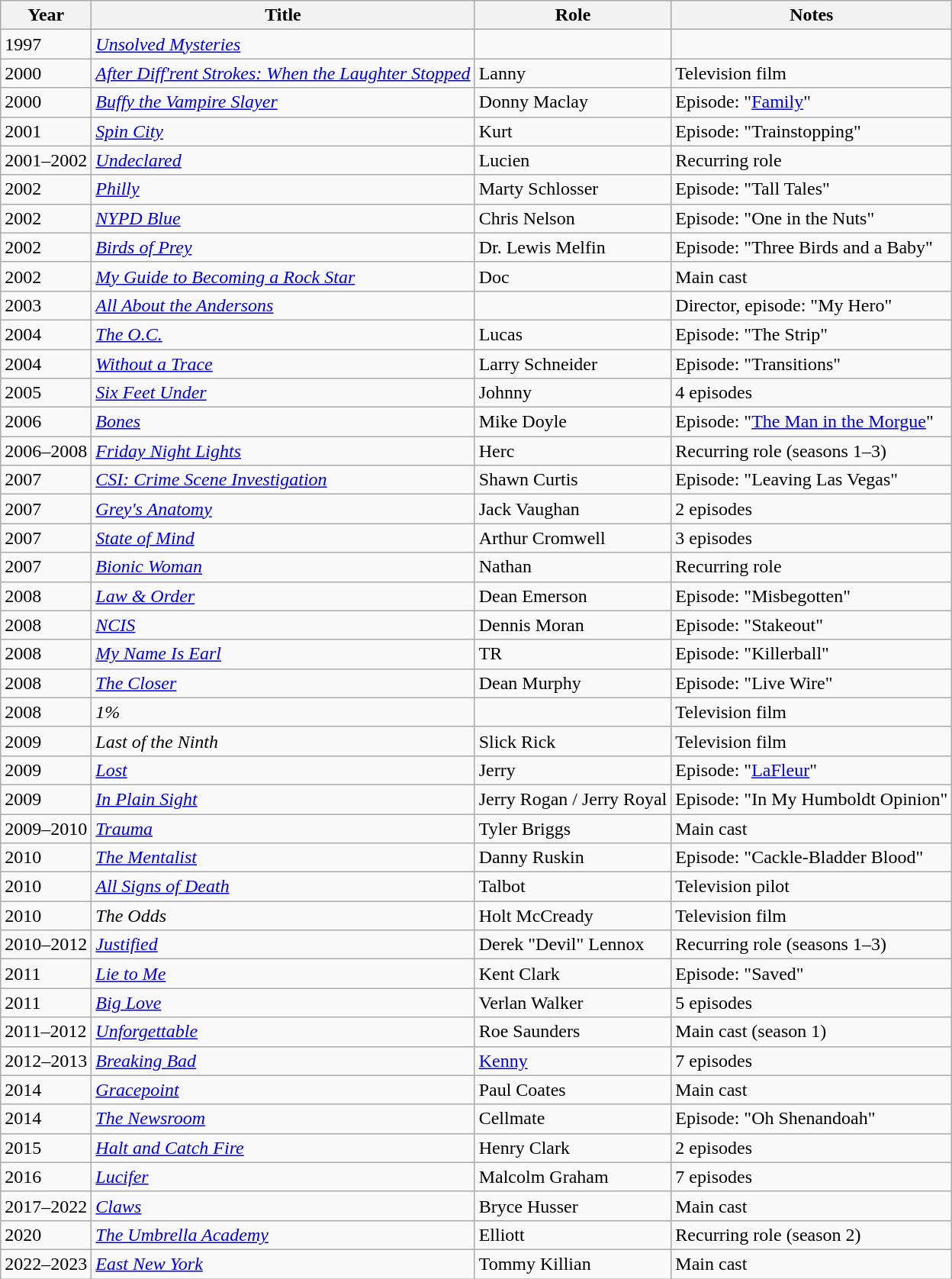<table class = "wikitable sortable">
<tr>
<th>Year</th>
<th>Title</th>
<th>Role</th>
<th class = "unsortable">Notes</th>
</tr>
<tr>
<td>1997</td>
<td><em><a href='#'>Unsolved Mysteries</a></em></td>
<td></td>
<td></td>
</tr>
<tr>
<td>2000</td>
<td><em><a href='#'>After Diff'rent Strokes: When the Laughter Stopped</a></em></td>
<td>Lanny</td>
<td>Television film</td>
</tr>
<tr>
<td>2000</td>
<td><em><a href='#'>Buffy the Vampire Slayer</a></em></td>
<td>Donny Maclay</td>
<td>Episode: "<a href='#'>Family</a>"</td>
</tr>
<tr>
<td>2001</td>
<td><em><a href='#'>Spin City</a></em></td>
<td>Kurt</td>
<td>Episode: "Trainstopping"</td>
</tr>
<tr>
<td>2001–2002</td>
<td><em><a href='#'>Undeclared</a></em></td>
<td>Lucien</td>
<td>Recurring role</td>
</tr>
<tr>
<td>2002</td>
<td><em><a href='#'>Philly</a></em></td>
<td>Marty Schlosser</td>
<td>Episode: "Tall Tales"</td>
</tr>
<tr>
<td>2002</td>
<td><em><a href='#'>NYPD Blue</a></em></td>
<td>Chris Nelson</td>
<td>Episode: "One in the Nuts"</td>
</tr>
<tr>
<td>2002</td>
<td><em><a href='#'>Birds of Prey</a></em></td>
<td>Dr. Lewis Melfin</td>
<td>Episode: "Three Birds and a Baby"</td>
</tr>
<tr>
<td>2002</td>
<td><em><a href='#'>My Guide to Becoming a Rock Star</a></em></td>
<td>Doc</td>
<td>Main cast</td>
</tr>
<tr>
<td>2003</td>
<td><em><a href='#'>All About the Andersons</a></em></td>
<td></td>
<td>Director, episode: "My Hero"</td>
</tr>
<tr>
<td>2004</td>
<td><em><a href='#'>The O.C.</a></em></td>
<td>Lucas</td>
<td>Episode: "The Strip"</td>
</tr>
<tr>
<td>2004</td>
<td><em><a href='#'>Without a Trace</a></em></td>
<td>Larry Schneider</td>
<td>Episode: "Transitions"</td>
</tr>
<tr>
<td>2005</td>
<td><em><a href='#'>Six Feet Under</a></em></td>
<td>Johnny</td>
<td>4 episodes</td>
</tr>
<tr>
<td>2006</td>
<td><em><a href='#'>Bones</a></em></td>
<td>Mike Doyle</td>
<td>Episode: "<a href='#'>The Man in the Morgue</a>"</td>
</tr>
<tr>
<td>2006–2008</td>
<td><em><a href='#'>Friday Night Lights</a></em></td>
<td>Herc</td>
<td>Recurring role (seasons 1–3)</td>
</tr>
<tr>
<td>2007</td>
<td><em><a href='#'>CSI: Crime Scene Investigation</a></em></td>
<td>Shawn Curtis</td>
<td>Episode: "Leaving Las Vegas"</td>
</tr>
<tr>
<td>2007</td>
<td><em><a href='#'>Grey's Anatomy</a></em></td>
<td>Jack Vaughan</td>
<td>2 episodes</td>
</tr>
<tr>
<td>2007</td>
<td><em><a href='#'>State of Mind</a></em></td>
<td>Arthur Cromwell</td>
<td>3 episodes</td>
</tr>
<tr>
<td>2007</td>
<td><em><a href='#'>Bionic Woman</a></em></td>
<td>Nathan</td>
<td>Recurring role</td>
</tr>
<tr>
<td>2008</td>
<td><em><a href='#'>Law & Order</a></em></td>
<td>Dean Emerson</td>
<td>Episode: "Misbegotten"</td>
</tr>
<tr>
<td>2008</td>
<td><em><a href='#'>NCIS</a></em></td>
<td>Dennis Moran</td>
<td>Episode: "Stakeout"</td>
</tr>
<tr>
<td>2008</td>
<td><em><a href='#'>My Name Is Earl</a></em></td>
<td>TR</td>
<td>Episode: "Killerball"</td>
</tr>
<tr>
<td>2008</td>
<td><em><a href='#'>The Closer</a></em></td>
<td>Dean Murphy</td>
<td>Episode: "Live Wire"</td>
</tr>
<tr>
<td>2008</td>
<td><em>1%</em></td>
<td></td>
<td>Television film</td>
</tr>
<tr>
<td>2009</td>
<td><em>Last of the Ninth</em></td>
<td>Slick Rick</td>
<td>Television film</td>
</tr>
<tr>
<td>2009</td>
<td><em><a href='#'>Lost</a></em></td>
<td>Jerry</td>
<td>Episode: "<a href='#'>LaFleur</a>"</td>
</tr>
<tr>
<td>2009</td>
<td><em><a href='#'>In Plain Sight</a></em></td>
<td>Jerry Rogan / Jerry Royal</td>
<td>Episode: "In My Humboldt Opinion"</td>
</tr>
<tr>
<td>2009–2010</td>
<td><em><a href='#'>Trauma</a></em></td>
<td>Tyler Briggs</td>
<td>Main cast</td>
</tr>
<tr>
<td>2010</td>
<td><em><a href='#'>The Mentalist</a></em></td>
<td>Danny Ruskin</td>
<td>Episode: "Cackle-Bladder Blood"</td>
</tr>
<tr>
<td>2010</td>
<td><em><a href='#'>All Signs of Death</a></em></td>
<td>Talbot</td>
<td>Television pilot</td>
</tr>
<tr>
<td>2010</td>
<td><em>The Odds</em></td>
<td>Holt McCready</td>
<td>Television film</td>
</tr>
<tr>
<td>2010–2012</td>
<td><em><a href='#'>Justified</a></em></td>
<td>Derek "Devil" Lennox</td>
<td>Recurring role (seasons 1–3)</td>
</tr>
<tr>
<td>2011</td>
<td><em><a href='#'>Lie to Me</a></em></td>
<td>Kent Clark</td>
<td>Episode: "Saved"</td>
</tr>
<tr>
<td>2011</td>
<td><em><a href='#'>Big Love</a></em></td>
<td>Verlan Walker</td>
<td>5 episodes</td>
</tr>
<tr>
<td>2011–2012</td>
<td><em><a href='#'>Unforgettable</a></em></td>
<td>Roe Saunders</td>
<td>Main cast (season 1)</td>
</tr>
<tr>
<td>2012–2013</td>
<td><em><a href='#'>Breaking Bad</a></em></td>
<td><a href='#'>Kenny</a></td>
<td>7 episodes</td>
</tr>
<tr>
<td>2014</td>
<td><em><a href='#'>Gracepoint</a></em></td>
<td>Paul Coates</td>
<td>Main cast</td>
</tr>
<tr>
<td>2014</td>
<td><em><a href='#'>The Newsroom</a></em></td>
<td>Cellmate</td>
<td>Episode: "Oh Shenandoah"</td>
</tr>
<tr>
<td>2015</td>
<td><em><a href='#'>Halt and Catch Fire</a></em></td>
<td>Henry Clark</td>
<td>2 episodes</td>
</tr>
<tr>
<td>2016</td>
<td><em><a href='#'>Lucifer</a></em></td>
<td>Malcolm Graham</td>
<td>7 episodes</td>
</tr>
<tr>
<td>2017–2022</td>
<td><em><a href='#'>Claws</a></em></td>
<td>Bryce Husser</td>
<td>Main cast</td>
</tr>
<tr>
<td>2020</td>
<td><em><a href='#'>The Umbrella Academy</a></em></td>
<td>Elliott</td>
<td>Recurring role (season 2)</td>
</tr>
<tr>
<td>2022–2023</td>
<td><em><a href='#'>East New York</a></em></td>
<td>Tommy Killian</td>
<td>Main cast</td>
</tr>
</table>
